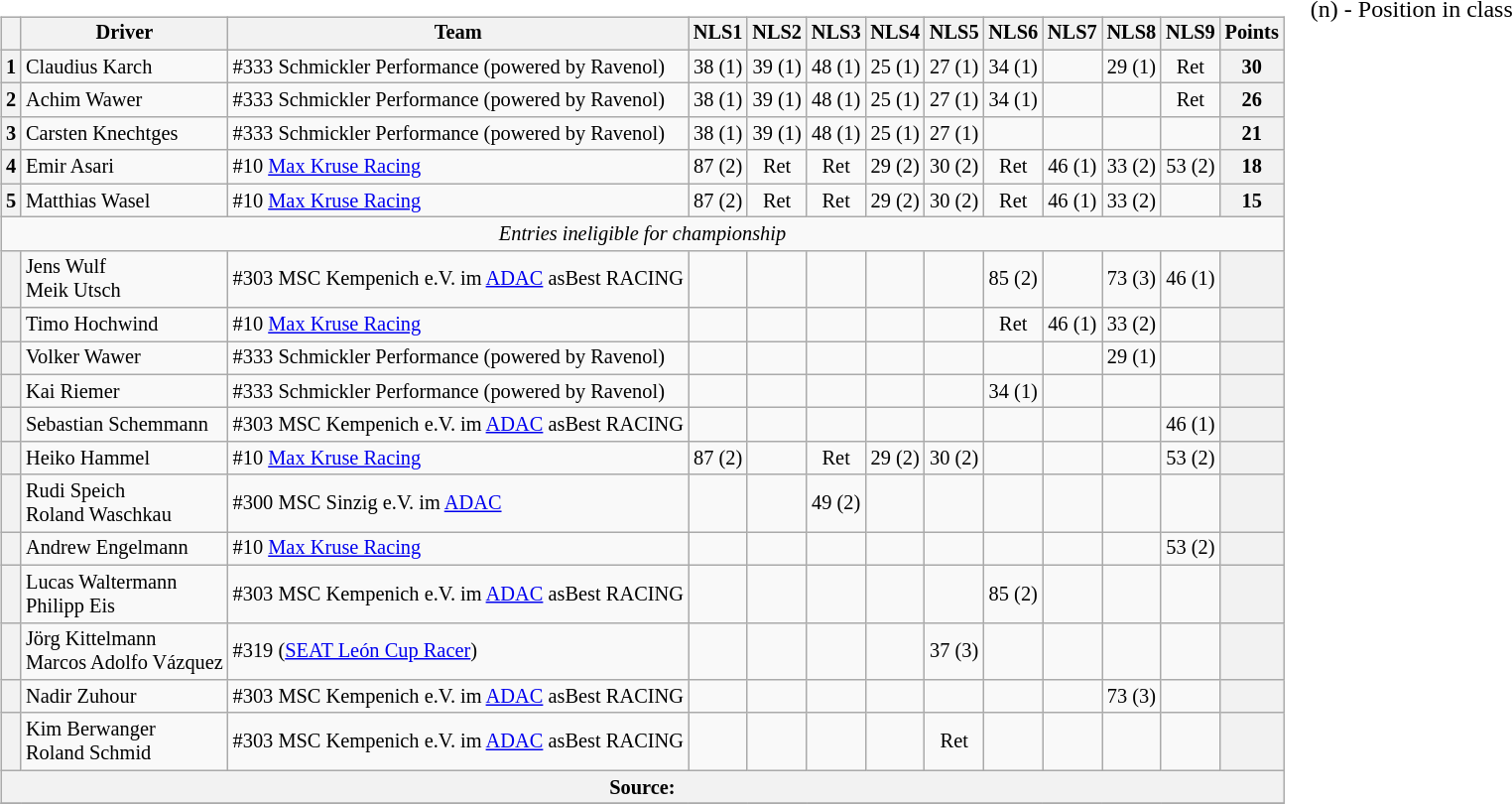<table>
<tr>
<td valign="top"><br><table class="wikitable" style="font-size:85%; text-align:center;">
<tr>
<th></th>
<th>Driver</th>
<th>Team</th>
<th>NLS1</th>
<th>NLS2</th>
<th>NLS3</th>
<th>NLS4</th>
<th>NLS5</th>
<th>NLS6</th>
<th>NLS7</th>
<th>NLS8</th>
<th>NLS9</th>
<th>Points</th>
</tr>
<tr>
<th>1</th>
<td align=left> Claudius Karch</td>
<td align=left> #333 Schmickler Performance (powered by Ravenol)</td>
<td> 38 (1)</td>
<td> 39 (1)</td>
<td> 48 (1)</td>
<td> 25 (1)</td>
<td> 27 (1)</td>
<td> 34 (1)</td>
<td></td>
<td> 29 (1)</td>
<td> Ret</td>
<th>30</th>
</tr>
<tr>
<th>2</th>
<td align=left> Achim Wawer</td>
<td align=left> #333 Schmickler Performance (powered by Ravenol)</td>
<td> 38 (1)</td>
<td> 39 (1)</td>
<td> 48 (1)</td>
<td> 25 (1)</td>
<td> 27 (1)</td>
<td> 34 (1)</td>
<td></td>
<td></td>
<td> Ret</td>
<th>26</th>
</tr>
<tr>
<th>3</th>
<td align=left> Carsten Knechtges</td>
<td align=left> #333 Schmickler Performance (powered by Ravenol)</td>
<td> 38 (1)</td>
<td> 39 (1)</td>
<td> 48 (1)</td>
<td> 25 (1)</td>
<td> 27 (1)</td>
<td></td>
<td></td>
<td></td>
<td></td>
<th>21</th>
</tr>
<tr>
<th>4</th>
<td align=left> Emir Asari</td>
<td align=left> #10 <a href='#'>Max Kruse Racing</a></td>
<td> 87 (2)</td>
<td> Ret</td>
<td> Ret</td>
<td> 29 (2)</td>
<td> 30 (2)</td>
<td> Ret</td>
<td> 46 (1)</td>
<td> 33 (2)</td>
<td> 53 (2)</td>
<th>18</th>
</tr>
<tr>
<th>5</th>
<td align=left> Matthias Wasel</td>
<td align=left> #10 <a href='#'>Max Kruse Racing</a></td>
<td> 87 (2)</td>
<td> Ret</td>
<td> Ret</td>
<td> 29 (2)</td>
<td> 30 (2)</td>
<td> Ret</td>
<td> 46 (1)</td>
<td> 33 (2)</td>
<td></td>
<th>15</th>
</tr>
<tr>
<td colspan=13><em>Entries ineligible for championship</em></td>
</tr>
<tr>
<th></th>
<td align=left> Jens Wulf<br> Meik Utsch</td>
<td align=left> #303 MSC Kempenich e.V. im <a href='#'>ADAC</a> asBest RACING</td>
<td></td>
<td></td>
<td></td>
<td></td>
<td></td>
<td> 85 (2)</td>
<td></td>
<td> 73 (3)</td>
<td> 46 (1)</td>
<th></th>
</tr>
<tr>
<th></th>
<td align=left> Timo Hochwind</td>
<td align=left> #10 <a href='#'>Max Kruse Racing</a></td>
<td></td>
<td></td>
<td></td>
<td></td>
<td></td>
<td> Ret</td>
<td> 46 (1)</td>
<td> 33 (2)</td>
<td></td>
<th></th>
</tr>
<tr>
<th></th>
<td align=left> Volker Wawer</td>
<td align=left> #333 Schmickler Performance (powered by Ravenol)</td>
<td></td>
<td></td>
<td></td>
<td></td>
<td></td>
<td></td>
<td></td>
<td> 29 (1)</td>
<td></td>
<th></th>
</tr>
<tr>
<th></th>
<td align=left> Kai Riemer</td>
<td align=left> #333 Schmickler Performance (powered by Ravenol)</td>
<td></td>
<td></td>
<td></td>
<td></td>
<td></td>
<td> 34 (1)</td>
<td></td>
<td></td>
<td></td>
<th></th>
</tr>
<tr>
<th></th>
<td align=left> Sebastian Schemmann</td>
<td align=left> #303 MSC Kempenich e.V. im <a href='#'>ADAC</a> asBest RACING</td>
<td></td>
<td></td>
<td></td>
<td></td>
<td></td>
<td></td>
<td></td>
<td></td>
<td> 46 (1)</td>
<th></th>
</tr>
<tr>
<th></th>
<td align=left> Heiko Hammel</td>
<td align=left> #10 <a href='#'>Max Kruse Racing</a></td>
<td> 87 (2)</td>
<td></td>
<td> Ret</td>
<td> 29 (2)</td>
<td> 30 (2)</td>
<td></td>
<td></td>
<td></td>
<td> 53 (2)</td>
<th></th>
</tr>
<tr>
<th></th>
<td align=left> Rudi Speich<br> Roland Waschkau</td>
<td align=left> #300 MSC Sinzig e.V. im <a href='#'>ADAC</a></td>
<td></td>
<td></td>
<td> 49 (2)</td>
<td></td>
<td></td>
<td></td>
<td></td>
<td></td>
<td></td>
<th></th>
</tr>
<tr>
<th></th>
<td align=left> Andrew Engelmann</td>
<td align=left> #10 <a href='#'>Max Kruse Racing</a></td>
<td></td>
<td></td>
<td></td>
<td></td>
<td></td>
<td></td>
<td></td>
<td></td>
<td> 53 (2)</td>
<th></th>
</tr>
<tr>
<th></th>
<td align=left> Lucas Waltermann<br> Philipp Eis</td>
<td align=left> #303 MSC Kempenich e.V. im <a href='#'>ADAC</a> asBest RACING</td>
<td></td>
<td></td>
<td></td>
<td></td>
<td></td>
<td> 85 (2)</td>
<td></td>
<td></td>
<td></td>
<th></th>
</tr>
<tr>
<th></th>
<td align=left> Jörg Kittelmann<br> Marcos Adolfo Vázquez</td>
<td align=left> #319 (<a href='#'>SEAT León Cup Racer</a>)</td>
<td></td>
<td></td>
<td></td>
<td></td>
<td> 37 (3)</td>
<td></td>
<td></td>
<td></td>
<td></td>
<th></th>
</tr>
<tr>
<th></th>
<td align=left> Nadir Zuhour</td>
<td align=left> #303 MSC Kempenich e.V. im <a href='#'>ADAC</a> asBest RACING</td>
<td></td>
<td></td>
<td></td>
<td></td>
<td></td>
<td></td>
<td></td>
<td> 73 (3)</td>
<td></td>
<th></th>
</tr>
<tr>
<th></th>
<td align=left> Kim Berwanger<br> Roland Schmid</td>
<td align=left> #303 MSC Kempenich e.V. im <a href='#'>ADAC</a> asBest RACING</td>
<td></td>
<td></td>
<td></td>
<td></td>
<td> Ret</td>
<td></td>
<td></td>
<td></td>
<td></td>
<th></th>
</tr>
<tr>
<th colspan="13">Source: </th>
</tr>
<tr>
</tr>
</table>
</td>
<td valign="top"><br>
<span>(n) - Position in class</span></td>
</tr>
</table>
